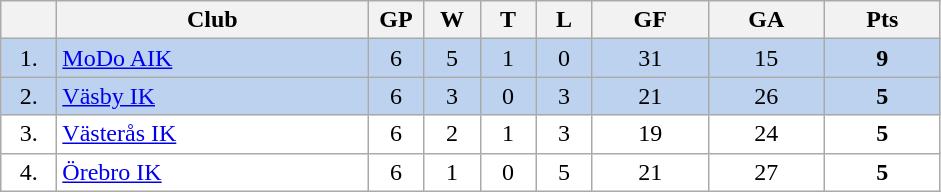<table class="wikitable">
<tr>
<th width="30"></th>
<th width="200">Club</th>
<th width="30">GP</th>
<th width="30">W</th>
<th width="30">T</th>
<th width="30">L</th>
<th width="70">GF</th>
<th width="70">GA</th>
<th width="70">Pts</th>
</tr>
<tr bgcolor="#BCD2EE" align="center">
<td>1.</td>
<td align="left"><a href='#'>MoDo AIK</a></td>
<td>6</td>
<td>5</td>
<td>1</td>
<td>0</td>
<td>31</td>
<td>15</td>
<td><strong>9</strong></td>
</tr>
<tr bgcolor="#BCD2EE" align="center">
<td>2.</td>
<td align="left"><a href='#'>Väsby IK</a></td>
<td>6</td>
<td>3</td>
<td>0</td>
<td>3</td>
<td>21</td>
<td>26</td>
<td><strong>5</strong></td>
</tr>
<tr bgcolor="#FFFFFF" align="center">
<td>3.</td>
<td align="left"><a href='#'>Västerås IK</a></td>
<td>6</td>
<td>2</td>
<td>1</td>
<td>3</td>
<td>19</td>
<td>24</td>
<td><strong>5</strong></td>
</tr>
<tr bgcolor="#FFFFFF" align="center">
<td>4.</td>
<td align="left"><a href='#'>Örebro IK</a></td>
<td>6</td>
<td>1</td>
<td>0</td>
<td>5</td>
<td>21</td>
<td>27</td>
<td><strong>5</strong></td>
</tr>
</table>
